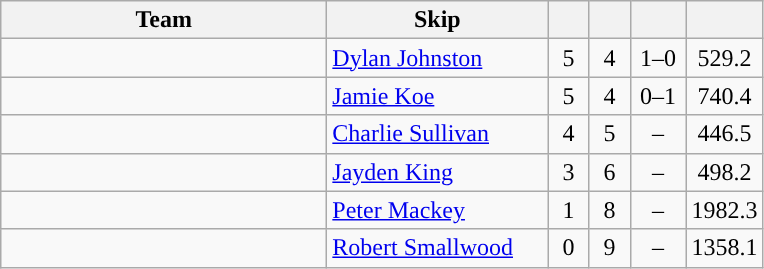<table class="wikitable" style="text-align: center;">
<tr>
<th width=210>Team</th>
<th width=140>Skip</th>
<th width=20></th>
<th width=20></th>
<th width=30></th>
<th width=20></th>
</tr>
<tr>
<td style="text-align:left;"></td>
<td style="text-align:left;"><a href='#'>Dylan Johnston</a></td>
<td>5</td>
<td>4</td>
<td>1–0</td>
<td>529.2</td>
</tr>
<tr>
<td style="text-align:left;"></td>
<td style="text-align:left;"><a href='#'>Jamie Koe</a></td>
<td>5</td>
<td>4</td>
<td>0–1</td>
<td>740.4</td>
</tr>
<tr>
<td style="text-align:left;"></td>
<td style="text-align:left;"><a href='#'>Charlie Sullivan</a></td>
<td>4</td>
<td>5</td>
<td>–</td>
<td>446.5</td>
</tr>
<tr>
<td style="text-align:left;"></td>
<td style="text-align:left;"><a href='#'>Jayden King</a></td>
<td>3</td>
<td>6</td>
<td>–</td>
<td>498.2</td>
</tr>
<tr>
<td style="text-align:left;"></td>
<td style="text-align:left;"><a href='#'>Peter Mackey</a></td>
<td>1</td>
<td>8</td>
<td>–</td>
<td>1982.3</td>
</tr>
<tr>
<td style="text-align:left;"></td>
<td style="text-align:left;"><a href='#'>Robert Smallwood</a></td>
<td>0</td>
<td>9</td>
<td>–</td>
<td>1358.1</td>
</tr>
</table>
